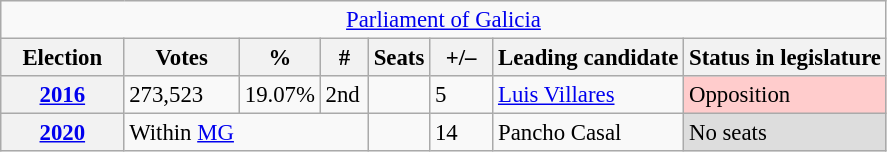<table class="wikitable" style="font-size:95%; text-align:left;">
<tr>
<td colspan="9" align="center"><a href='#'>Parliament of Galicia</a></td>
</tr>
<tr>
<th width="75">Election</th>
<th width="70">Votes</th>
<th width="35">%</th>
<th width="25">#</th>
<th>Seats</th>
<th width="35">+/–</th>
<th>Leading candidate</th>
<th>Status in legislature</th>
</tr>
<tr>
<th><a href='#'>2016</a></th>
<td>273,523</td>
<td>19.07%</td>
<td>2nd</td>
<td></td>
<td>5</td>
<td><a href='#'>Luis Villares</a></td>
<td style="background:#fcc;">Opposition</td>
</tr>
<tr>
<th><a href='#'>2020</a></th>
<td colspan="3">Within <a href='#'>MG</a></td>
<td></td>
<td>14</td>
<td>Pancho Casal</td>
<td style="background:#ddd;">No seats</td>
</tr>
</table>
